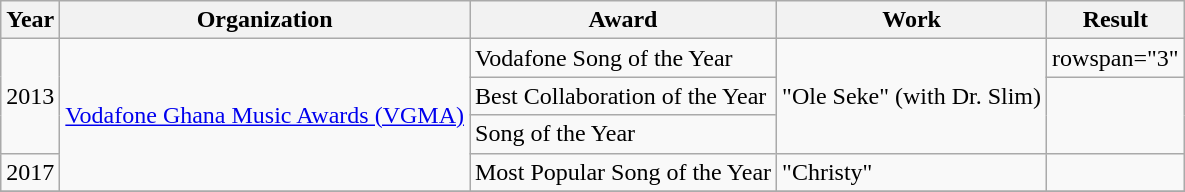<table class="wikitable">
<tr>
<th>Year</th>
<th>Organization</th>
<th>Award</th>
<th>Work</th>
<th>Result</th>
</tr>
<tr>
<td rowspan="3">2013</td>
<td rowspan="4"><a href='#'> Vodafone Ghana Music Awards (VGMA)</a></td>
<td>Vodafone Song of the Year</td>
<td rowspan="3">"Ole Seke" (with Dr. Slim)</td>
<td>rowspan="3" </td>
</tr>
<tr>
<td>Best Collaboration of the Year</td>
</tr>
<tr>
<td>Song of the Year</td>
</tr>
<tr>
<td>2017</td>
<td>Most Popular Song of the Year</td>
<td>"Christy"</td>
<td></td>
</tr>
<tr>
</tr>
</table>
